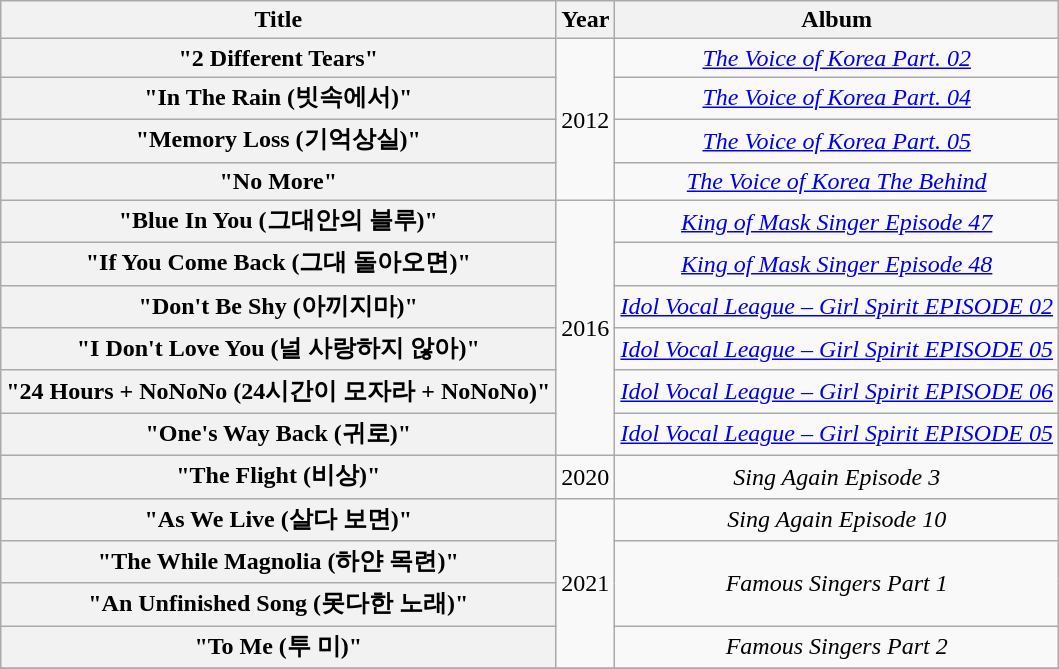<table class="wikitable plainrowheaders" style="text-align:center;">
<tr>
<th scope="col">Title</th>
<th scope="col">Year</th>
<th scope="col">Album</th>
</tr>
<tr>
<th scope="row">"2 Different Tears"</th>
<td rowspan="4">2012</td>
<td><em><a href='#'>The Voice of Korea Part. 02</a></em></td>
</tr>
<tr>
<th scope="row">"In The Rain (빗속에서)"</th>
<td><em><a href='#'>The Voice of Korea Part. 04</a></em></td>
</tr>
<tr>
<th scope="row">"Memory Loss (기억상실)"</th>
<td><em><a href='#'>The Voice of Korea Part. 05</a></em></td>
</tr>
<tr>
<th scope="row">"No More"</th>
<td><em><a href='#'>The Voice of Korea The Behind</a></em></td>
</tr>
<tr>
<th scope="row">"Blue In You (그대안의 블루)"</th>
<td rowspan="6">2016</td>
<td><em><a href='#'>King of Mask Singer Episode 47</a></em></td>
</tr>
<tr>
<th scope="row">"If You Come Back (그대 돌아오면)"</th>
<td><em><a href='#'>King of Mask Singer Episode 48</a></em></td>
</tr>
<tr>
<th scope="row">"Don't Be Shy (아끼지마)"</th>
<td><em><a href='#'>Idol Vocal League – Girl Spirit EPISODE 02</a></em></td>
</tr>
<tr>
<th scope="row">"I Don't Love You (널 사랑하지 않아)"</th>
<td><em><a href='#'>Idol Vocal League – Girl Spirit EPISODE 05</a></em></td>
</tr>
<tr>
<th scope="row">"24 Hours + NoNoNo (24시간이 모자라 + NoNoNo)" </th>
<td><em><a href='#'>Idol Vocal League – Girl Spirit EPISODE 06</a></em></td>
</tr>
<tr>
<th scope="row">"One's Way Back (귀로)"</th>
<td><em><a href='#'>Idol Vocal League – Girl Spirit EPISODE 05</a></em></td>
</tr>
<tr>
<th scope="row">"The Flight (비상)"</th>
<td rowspan="1">2020</td>
<td><em>Sing Again Episode 3</em></td>
</tr>
<tr>
<th scope="row">"As We Live (살다 보면)"</th>
<td rowspan="4">2021</td>
<td><em>Sing Again Episode 10</em></td>
</tr>
<tr>
<th scope="row">"The While Magnolia (하얀 목련)"</th>
<td rowspan="2"><em>Famous Singers Part 1</em></td>
</tr>
<tr>
<th scope="row">"An Unfinished Song (못다한 노래)" </th>
</tr>
<tr>
<th scope="row">"To Me (투 미)"</th>
<td><em>Famous Singers Part 2</em></td>
</tr>
<tr>
</tr>
</table>
